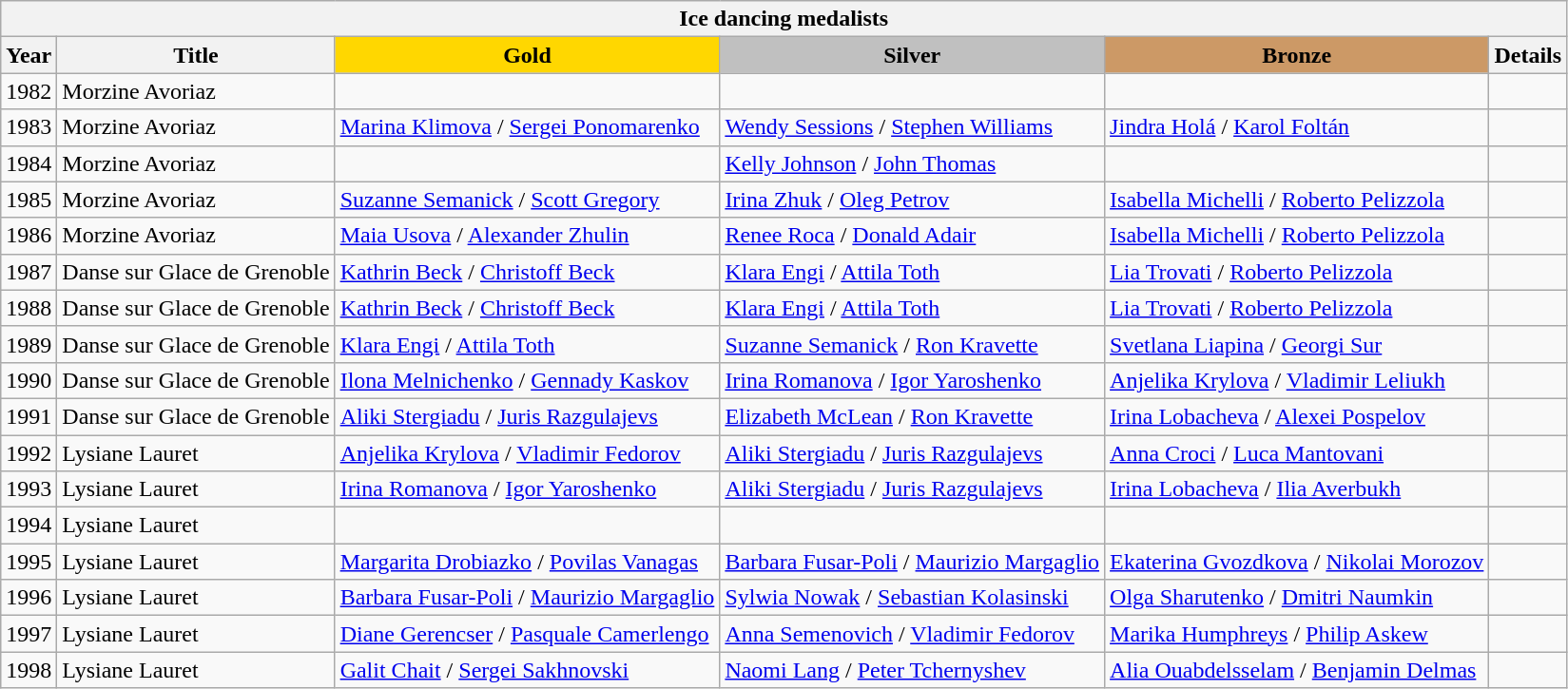<table class="wikitable">
<tr>
<th colspan=6 align=center>Ice dancing medalists</th>
</tr>
<tr>
<th>Year</th>
<th>Title</th>
<td align=center bgcolor=gold><strong>Gold</strong></td>
<td align=center bgcolor=silver><strong>Silver</strong></td>
<td align=center bgcolor=cc9966><strong>Bronze</strong></td>
<th>Details</th>
</tr>
<tr>
<td>1982</td>
<td>Morzine Avoriaz</td>
<td></td>
<td></td>
<td></td>
<td></td>
</tr>
<tr>
<td>1983</td>
<td>Morzine Avoriaz</td>
<td> <a href='#'>Marina Klimova</a> / <a href='#'>Sergei Ponomarenko</a></td>
<td> <a href='#'>Wendy Sessions</a> / <a href='#'>Stephen Williams</a></td>
<td> <a href='#'>Jindra Holá</a> / <a href='#'>Karol Foltán</a></td>
<td></td>
</tr>
<tr>
<td>1984</td>
<td>Morzine Avoriaz</td>
<td></td>
<td> <a href='#'>Kelly Johnson</a> / <a href='#'>John Thomas</a></td>
<td></td>
<td></td>
</tr>
<tr>
<td>1985</td>
<td>Morzine Avoriaz</td>
<td> <a href='#'>Suzanne Semanick</a> / <a href='#'>Scott Gregory</a></td>
<td> <a href='#'>Irina Zhuk</a> / <a href='#'>Oleg Petrov</a></td>
<td> <a href='#'>Isabella Michelli</a> / <a href='#'>Roberto Pelizzola</a></td>
<td></td>
</tr>
<tr>
<td>1986</td>
<td>Morzine Avoriaz</td>
<td> <a href='#'>Maia Usova</a> / <a href='#'>Alexander Zhulin</a></td>
<td> <a href='#'>Renee Roca</a> / <a href='#'>Donald Adair</a></td>
<td> <a href='#'>Isabella Michelli</a> / <a href='#'>Roberto Pelizzola</a></td>
<td></td>
</tr>
<tr>
<td>1987</td>
<td>Danse sur Glace de Grenoble</td>
<td> <a href='#'>Kathrin Beck</a> / <a href='#'>Christoff Beck</a></td>
<td> <a href='#'>Klara Engi</a> / <a href='#'>Attila Toth</a></td>
<td> <a href='#'>Lia Trovati</a> / <a href='#'>Roberto Pelizzola</a></td>
<td></td>
</tr>
<tr>
<td>1988</td>
<td>Danse sur Glace de Grenoble</td>
<td> <a href='#'>Kathrin Beck</a> / <a href='#'>Christoff Beck</a></td>
<td> <a href='#'>Klara Engi</a> / <a href='#'>Attila Toth</a></td>
<td> <a href='#'>Lia Trovati</a> / <a href='#'>Roberto Pelizzola</a></td>
<td></td>
</tr>
<tr>
<td>1989</td>
<td>Danse sur Glace de Grenoble</td>
<td> <a href='#'>Klara Engi</a> / <a href='#'>Attila Toth</a></td>
<td> <a href='#'>Suzanne Semanick</a> / <a href='#'>Ron Kravette</a></td>
<td> <a href='#'>Svetlana Liapina</a> / <a href='#'>Georgi Sur</a></td>
<td></td>
</tr>
<tr>
<td>1990</td>
<td>Danse sur Glace de Grenoble</td>
<td> <a href='#'>Ilona Melnichenko</a> / <a href='#'>Gennady Kaskov</a></td>
<td> <a href='#'>Irina Romanova</a> / <a href='#'>Igor Yaroshenko</a></td>
<td> <a href='#'>Anjelika Krylova</a> / <a href='#'>Vladimir Leliukh</a></td>
<td></td>
</tr>
<tr>
<td>1991</td>
<td>Danse sur Glace de Grenoble</td>
<td> <a href='#'>Aliki Stergiadu</a> / <a href='#'>Juris Razgulajevs</a></td>
<td> <a href='#'>Elizabeth McLean</a> / <a href='#'>Ron Kravette</a></td>
<td> <a href='#'>Irina Lobacheva</a> / <a href='#'>Alexei Pospelov</a></td>
<td></td>
</tr>
<tr>
<td>1992</td>
<td>Lysiane Lauret</td>
<td> <a href='#'>Anjelika Krylova</a> / <a href='#'>Vladimir Fedorov</a></td>
<td> <a href='#'>Aliki Stergiadu</a> / <a href='#'>Juris Razgulajevs</a></td>
<td> <a href='#'>Anna Croci</a> / <a href='#'>Luca Mantovani</a></td>
<td></td>
</tr>
<tr>
<td>1993</td>
<td>Lysiane Lauret</td>
<td> <a href='#'>Irina Romanova</a> / <a href='#'>Igor Yaroshenko</a></td>
<td> <a href='#'>Aliki Stergiadu</a> / <a href='#'>Juris Razgulajevs</a></td>
<td> <a href='#'>Irina Lobacheva</a> / <a href='#'>Ilia Averbukh</a></td>
<td></td>
</tr>
<tr>
<td>1994</td>
<td>Lysiane Lauret</td>
<td></td>
<td></td>
<td></td>
<td></td>
</tr>
<tr>
<td>1995</td>
<td>Lysiane Lauret</td>
<td> <a href='#'>Margarita Drobiazko</a> / <a href='#'>Povilas Vanagas</a></td>
<td> <a href='#'>Barbara Fusar-Poli</a> / <a href='#'>Maurizio Margaglio</a></td>
<td> <a href='#'>Ekaterina Gvozdkova</a> / <a href='#'>Nikolai Morozov</a></td>
<td></td>
</tr>
<tr>
<td>1996</td>
<td>Lysiane Lauret</td>
<td> <a href='#'>Barbara Fusar-Poli</a> / <a href='#'>Maurizio Margaglio</a></td>
<td> <a href='#'>Sylwia Nowak</a> / <a href='#'>Sebastian Kolasinski</a></td>
<td> <a href='#'>Olga Sharutenko</a> / <a href='#'>Dmitri Naumkin</a></td>
<td></td>
</tr>
<tr>
<td>1997</td>
<td>Lysiane Lauret</td>
<td> <a href='#'>Diane Gerencser</a> / <a href='#'>Pasquale Camerlengo</a></td>
<td> <a href='#'>Anna Semenovich</a> / <a href='#'>Vladimir Fedorov</a></td>
<td> <a href='#'>Marika Humphreys</a> / <a href='#'>Philip Askew</a></td>
<td></td>
</tr>
<tr>
<td>1998</td>
<td>Lysiane Lauret</td>
<td> <a href='#'>Galit Chait</a> / <a href='#'>Sergei Sakhnovski</a></td>
<td> <a href='#'>Naomi Lang</a> / <a href='#'>Peter Tchernyshev</a></td>
<td> <a href='#'>Alia Ouabdelsselam</a> / <a href='#'>Benjamin Delmas</a></td>
<td></td>
</tr>
</table>
